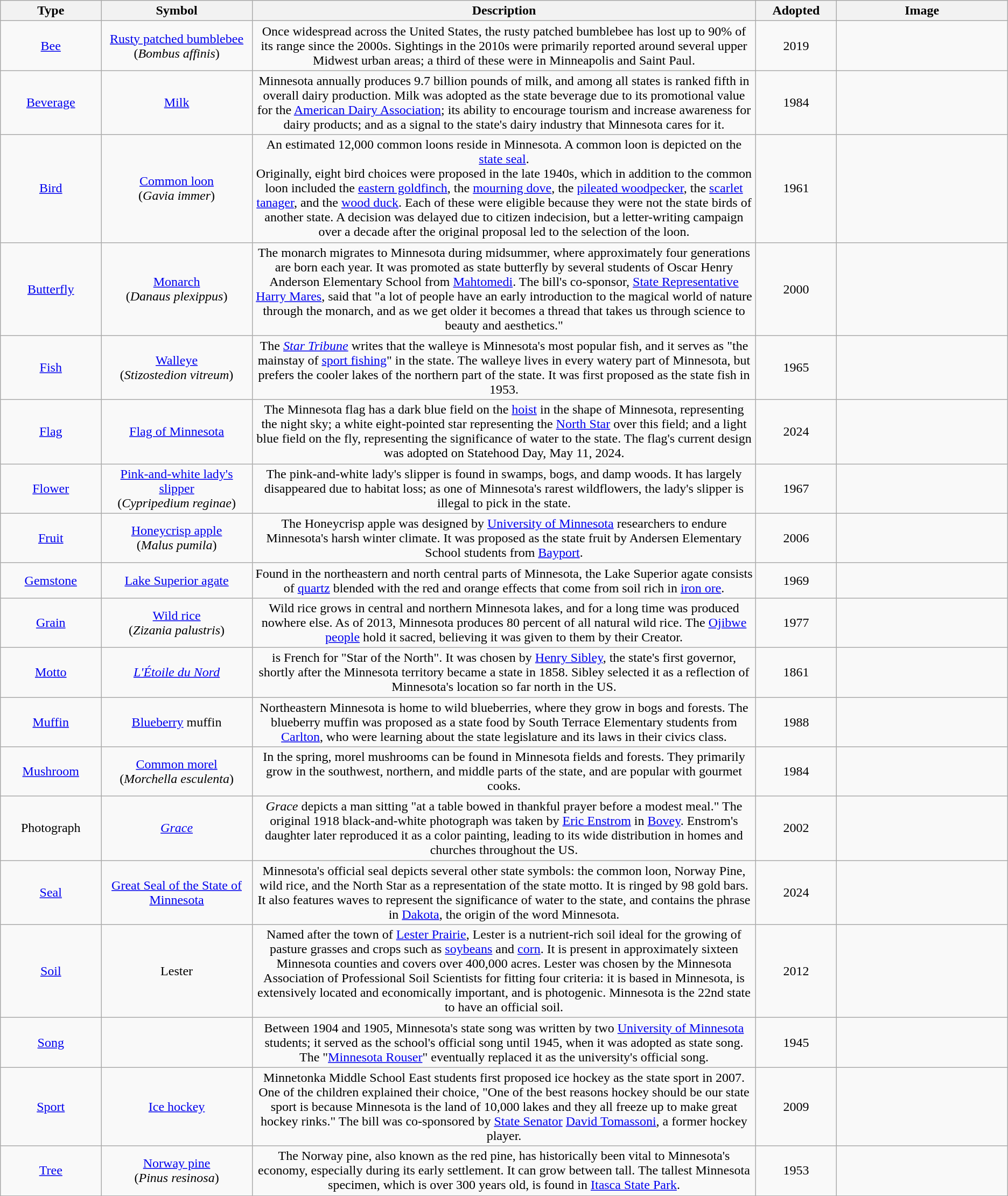<table class="wikitable sortable" style="text-align:center;">
<tr>
<th width=10%>Type</th>
<th width=15%>Symbol</th>
<th width=50% class=unsortable>Description</th>
<th width=8%>Adopted</th>
<th width=20% class=unsortable>Image</th>
</tr>
<tr>
<td><a href='#'>Bee</a></td>
<td><a href='#'>Rusty patched bumblebee</a><br>(<em>Bombus affinis</em>)</td>
<td>Once widespread across the United States, the rusty patched bumblebee has lost up to 90% of its range since the 2000s. Sightings in the 2010s were primarily reported around several upper Midwest urban areas; a third of these were in Minneapolis and Saint Paul.</td>
<td>2019</td>
<td></td>
</tr>
<tr>
<td><a href='#'>Beverage</a></td>
<td><a href='#'>Milk</a></td>
<td>Minnesota annually produces 9.7 billion pounds of milk, and among all states is ranked fifth in overall dairy production. Milk was adopted as the state beverage due to its promotional value for the <a href='#'>American Dairy Association</a>; its ability to encourage tourism and increase awareness for dairy products; and as a signal to the state's dairy industry that Minnesota cares for it.</td>
<td>1984</td>
<td></td>
</tr>
<tr>
<td><a href='#'>Bird</a></td>
<td><a href='#'>Common loon</a><br>(<em>Gavia immer</em>)</td>
<td>An estimated 12,000 common loons reside in Minnesota. A common loon is depicted on the <a href='#'>state seal</a>.<br>Originally, eight bird choices were proposed in the late 1940s, which in addition to the common loon included the <a href='#'>eastern goldfinch</a>, the <a href='#'>mourning dove</a>, the <a href='#'>pileated woodpecker</a>, the <a href='#'>scarlet tanager</a>, and the <a href='#'>wood duck</a>. Each of these were eligible because they were not the state birds of another state. A decision was delayed due to citizen indecision, but a letter-writing campaign over a decade after the original proposal led to the selection of the loon.</td>
<td>1961</td>
<td></td>
</tr>
<tr>
<td><a href='#'>Butterfly</a></td>
<td><a href='#'>Monarch</a><br>(<em>Danaus plexippus</em>)</td>
<td>The monarch migrates to Minnesota during midsummer, where approximately four generations are born each year. It was promoted as state butterfly by several students of Oscar Henry Anderson Elementary School from <a href='#'>Mahtomedi</a>. The bill's co-sponsor, <a href='#'>State Representative</a> <a href='#'>Harry Mares</a>, said that "a lot of people have an early introduction to the magical world of nature through the monarch, and as we get older it becomes a thread that takes us through science to beauty and aesthetics."</td>
<td>2000</td>
<td></td>
</tr>
<tr>
<td><a href='#'>Fish</a></td>
<td><a href='#'>Walleye</a><br>(<em>Stizostedion vitreum</em>)</td>
<td>The <em><a href='#'>Star Tribune</a></em> writes that the walleye is Minnesota's most popular fish, and it serves as "the mainstay of <a href='#'>sport fishing</a>" in the state. The walleye lives in every watery part of Minnesota, but prefers the cooler lakes of the northern part of the state. It was first proposed as the state fish in 1953.</td>
<td>1965</td>
<td></td>
</tr>
<tr>
<td><a href='#'>Flag</a></td>
<td><a href='#'>Flag of Minnesota</a></td>
<td>The Minnesota flag has a dark blue field on the <a href='#'>hoist</a> in the shape of Minnesota, representing the night sky; a white eight-pointed star representing the <a href='#'>North Star</a> over this field; and a light blue field on the fly, representing the significance of water to the state. The flag's current design was adopted on Statehood Day, May 11, 2024.</td>
<td>2024</td>
<td></td>
</tr>
<tr>
<td><a href='#'>Flower</a></td>
<td><a href='#'>Pink-and-white lady's slipper</a><br>(<em>Cypripedium reginae</em>)</td>
<td>The pink-and-white lady's slipper is found in swamps, bogs, and damp woods. It has largely disappeared due to habitat loss; as one of Minnesota's rarest wildflowers, the lady's slipper is illegal to pick in the state.</td>
<td>1967</td>
<td></td>
</tr>
<tr>
<td><a href='#'>Fruit</a></td>
<td><a href='#'>Honeycrisp apple</a><br>(<em>Malus pumila</em>)</td>
<td>The Honeycrisp apple was designed by <a href='#'>University of Minnesota</a> researchers to endure Minnesota's harsh winter climate. It was proposed as the state fruit by Andersen Elementary School students from <a href='#'>Bayport</a>.</td>
<td>2006</td>
<td></td>
</tr>
<tr>
<td><a href='#'>Gemstone</a></td>
<td><a href='#'>Lake Superior agate</a></td>
<td>Found in the northeastern and north central parts of Minnesota, the Lake Superior agate consists of <a href='#'>quartz</a> blended with the red and orange effects that come from soil rich in <a href='#'>iron ore</a>.</td>
<td>1969</td>
<td></td>
</tr>
<tr>
<td><a href='#'>Grain</a></td>
<td><a href='#'>Wild rice</a><br>(<em>Zizania palustris</em>)</td>
<td>Wild rice grows in central and northern Minnesota lakes, and for a long time was produced nowhere else. As of 2013, Minnesota produces 80 percent of all natural wild rice. The <a href='#'>Ojibwe people</a> hold it sacred, believing it was given to them by their Creator.</td>
<td>1977</td>
<td></td>
</tr>
<tr>
<td><a href='#'>Motto</a></td>
<td><em><a href='#'>L'Étoile du Nord</a></em></td>
<td> is French for "Star of the North". It was chosen by <a href='#'>Henry Sibley</a>, the state's first governor, shortly after the Minnesota territory became a state in 1858. Sibley selected it as a reflection of Minnesota's location so far north in the US.</td>
<td>1861</td>
<td></td>
</tr>
<tr>
<td><a href='#'>Muffin</a></td>
<td><a href='#'>Blueberry</a> muffin</td>
<td>Northeastern Minnesota is home to wild blueberries, where they grow in bogs and forests. The blueberry muffin was proposed as a state food by South Terrace Elementary students from <a href='#'>Carlton</a>, who were learning about the state legislature and its laws in their civics class.</td>
<td>1988</td>
<td></td>
</tr>
<tr>
<td><a href='#'>Mushroom</a></td>
<td><a href='#'>Common morel</a><br>(<em>Morchella esculenta</em>)</td>
<td>In the spring, morel mushrooms can be found in Minnesota fields and forests. They primarily grow in the southwest, northern, and middle parts of the state, and are popular with gourmet cooks.</td>
<td>1984</td>
<td></td>
</tr>
<tr>
<td>Photograph</td>
<td><em><a href='#'>Grace</a></em></td>
<td><em>Grace</em> depicts a man sitting "at a table bowed in thankful prayer before a modest meal." The original 1918 black-and-white photograph was taken by <a href='#'>Eric Enstrom</a> in <a href='#'>Bovey</a>. Enstrom's daughter later reproduced it as a color painting, leading to its wide distribution in homes and churches throughout the US.</td>
<td>2002</td>
<td></td>
</tr>
<tr>
<td><a href='#'>Seal</a></td>
<td><a href='#'>Great Seal of the State of Minnesota</a></td>
<td>Minnesota's official seal depicts several other state symbols: the common loon, Norway Pine, wild rice, and the North Star as a representation of the state motto. It is ringed by 98 gold bars. It also features waves to represent the significance of water to the state, and contains the phrase  in <a href='#'>Dakota</a>, the origin of the word Minnesota.</td>
<td>2024</td>
<td></td>
</tr>
<tr>
<td><a href='#'>Soil</a></td>
<td>Lester</td>
<td>Named after the town of <a href='#'>Lester Prairie</a>, Lester is a nutrient-rich soil ideal for the growing of pasture grasses and crops such as <a href='#'>soybeans</a> and <a href='#'>corn</a>. It is present in approximately sixteen Minnesota counties and covers over 400,000 acres. Lester was chosen by the Minnesota Association of Professional Soil Scientists for fitting four criteria: it is based in Minnesota, is extensively located and economically important, and is photogenic. Minnesota is the 22nd state to have an official soil.</td>
<td>2012</td>
<td></td>
</tr>
<tr>
<td><a href='#'>Song</a></td>
<td></td>
<td>Between 1904 and 1905, Minnesota's state song was written by two <a href='#'>University of Minnesota</a> students; it served as the school's official song until 1945, when it was adopted as state song. The "<a href='#'>Minnesota Rouser</a>" eventually replaced it as the university's official song.</td>
<td>1945</td>
<td></td>
</tr>
<tr>
<td><a href='#'>Sport</a></td>
<td><a href='#'>Ice hockey</a></td>
<td>Minnetonka Middle School East students first proposed ice hockey as the state sport in 2007. One of the children explained their choice, "One of the best reasons hockey should be our state sport is because Minnesota is the land of 10,000 lakes and they all freeze up to make great hockey rinks." The bill was co-sponsored by <a href='#'>State Senator</a> <a href='#'>David Tomassoni</a>, a former hockey player.</td>
<td>2009</td>
<td></td>
</tr>
<tr>
<td><a href='#'>Tree</a></td>
<td><a href='#'>Norway pine</a><br>(<em>Pinus resinosa</em>)</td>
<td>The Norway pine, also known as the red pine, has historically been vital to Minnesota's economy, especially during its early settlement. It can grow between  tall. The tallest Minnesota specimen, which is over 300 years old, is found in <a href='#'>Itasca State Park</a>.</td>
<td>1953</td>
<td></td>
</tr>
</table>
